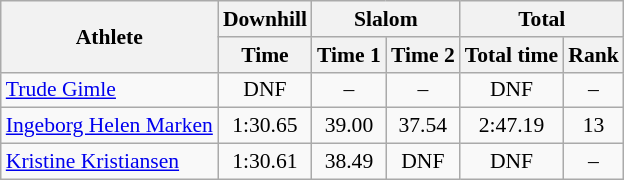<table class="wikitable" style="font-size:90%">
<tr>
<th rowspan="2">Athlete</th>
<th>Downhill</th>
<th colspan="2">Slalom</th>
<th colspan="2">Total</th>
</tr>
<tr>
<th>Time</th>
<th>Time 1</th>
<th>Time 2</th>
<th>Total time</th>
<th>Rank</th>
</tr>
<tr>
<td><a href='#'>Trude Gimle</a></td>
<td align="center">DNF</td>
<td align="center">–</td>
<td align="center">–</td>
<td align="center">DNF</td>
<td align="center">–</td>
</tr>
<tr>
<td><a href='#'>Ingeborg Helen Marken</a></td>
<td align="center">1:30.65</td>
<td align="center">39.00</td>
<td align="center">37.54</td>
<td align="center">2:47.19</td>
<td align="center">13</td>
</tr>
<tr>
<td><a href='#'>Kristine Kristiansen</a></td>
<td align="center">1:30.61</td>
<td align="center">38.49</td>
<td align="center">DNF</td>
<td align="center">DNF</td>
<td align="center">–</td>
</tr>
</table>
